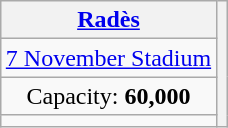<table class="wikitable" style="margin:auto;text-align:center">
<tr>
<th><a href='#'>Radès</a></th>
<th rowspan="4"></th>
</tr>
<tr>
<td><a href='#'>7 November Stadium</a></td>
</tr>
<tr>
<td>Capacity: <strong>60,000</strong></td>
</tr>
<tr>
<td></td>
</tr>
</table>
